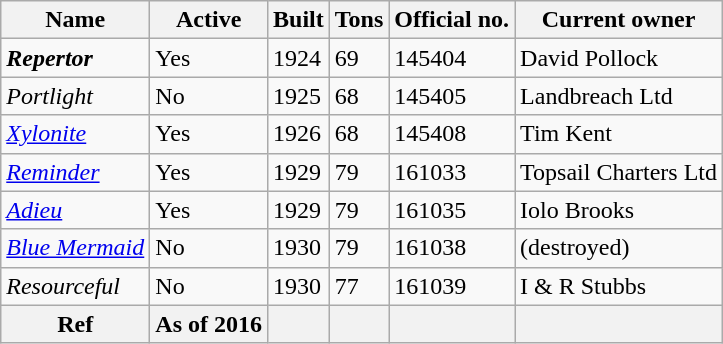<table class=wikitable>
<tr>
<th>Name</th>
<th>Active</th>
<th>Built</th>
<th>Tons</th>
<th>Official no.</th>
<th>Current owner</th>
</tr>
<tr>
<td><strong><em>Repertor</em></strong></td>
<td>Yes</td>
<td>1924</td>
<td>69</td>
<td>145404</td>
<td>David Pollock</td>
</tr>
<tr>
<td><em>Portlight</em></td>
<td>No</td>
<td>1925</td>
<td>68</td>
<td>145405</td>
<td>Landbreach Ltd</td>
</tr>
<tr>
<td><a href='#'><em>Xylonite</em></a></td>
<td>Yes</td>
<td>1926</td>
<td>68</td>
<td>145408</td>
<td>Tim Kent</td>
</tr>
<tr>
<td><a href='#'><em>Reminder</em></a></td>
<td>Yes</td>
<td>1929</td>
<td>79</td>
<td>161033</td>
<td>Topsail Charters Ltd</td>
</tr>
<tr>
<td><a href='#'><em>Adieu</em></a></td>
<td>Yes</td>
<td>1929</td>
<td>79</td>
<td>161035</td>
<td>Iolo Brooks</td>
</tr>
<tr>
<td><a href='#'><em>Blue Mermaid</em></a></td>
<td>No</td>
<td>1930</td>
<td>79</td>
<td>161038</td>
<td>(destroyed)</td>
</tr>
<tr>
<td><em>Resourceful</em></td>
<td>No</td>
<td>1930</td>
<td>77</td>
<td>161039</td>
<td>I & R Stubbs</td>
</tr>
<tr>
<th>Ref</th>
<th>As of 2016</th>
<th></th>
<th></th>
<th></th>
<th></th>
</tr>
</table>
